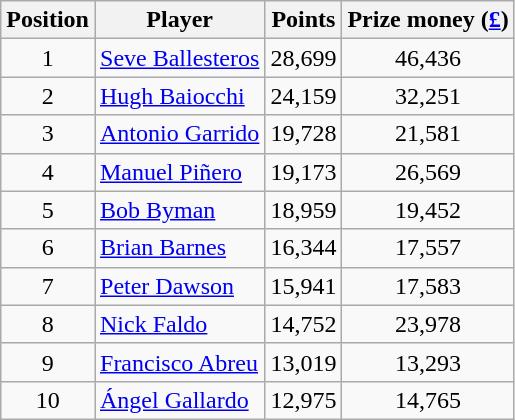<table class="wikitable">
<tr>
<th>Position</th>
<th>Player</th>
<th>Points</th>
<th>Prize money (<a href='#'>£</a>)</th>
</tr>
<tr>
<td align=center>1</td>
<td> <a href='#'>Seve Ballesteros</a></td>
<td align=center>28,699</td>
<td align=center>46,436</td>
</tr>
<tr>
<td align=center>2</td>
<td> <a href='#'>Hugh Baiocchi</a></td>
<td align=center>24,159</td>
<td align=center>32,251</td>
</tr>
<tr>
<td align=center>3</td>
<td> <a href='#'>Antonio Garrido</a></td>
<td align=center>19,728</td>
<td align=center>21,581</td>
</tr>
<tr>
<td align=center>4</td>
<td> <a href='#'>Manuel Piñero</a></td>
<td align=center>19,173</td>
<td align=center>26,569</td>
</tr>
<tr>
<td align=center>5</td>
<td> <a href='#'>Bob Byman</a></td>
<td align=center>18,959</td>
<td align=center>19,452</td>
</tr>
<tr>
<td align=center>6</td>
<td> <a href='#'>Brian Barnes</a></td>
<td align=center>16,344</td>
<td align=center>17,557</td>
</tr>
<tr>
<td align=center>7</td>
<td> <a href='#'>Peter Dawson</a></td>
<td align=center>15,941</td>
<td align=center>17,583</td>
</tr>
<tr>
<td align=center>8</td>
<td> <a href='#'>Nick Faldo</a></td>
<td align=center>14,752</td>
<td align=center>23,978</td>
</tr>
<tr>
<td align=center>9</td>
<td> <a href='#'>Francisco Abreu</a></td>
<td align=center>13,019</td>
<td align=center>13,293</td>
</tr>
<tr>
<td align=center>10</td>
<td> <a href='#'>Ángel Gallardo</a></td>
<td align=center>12,975</td>
<td align=center>14,765</td>
</tr>
</table>
